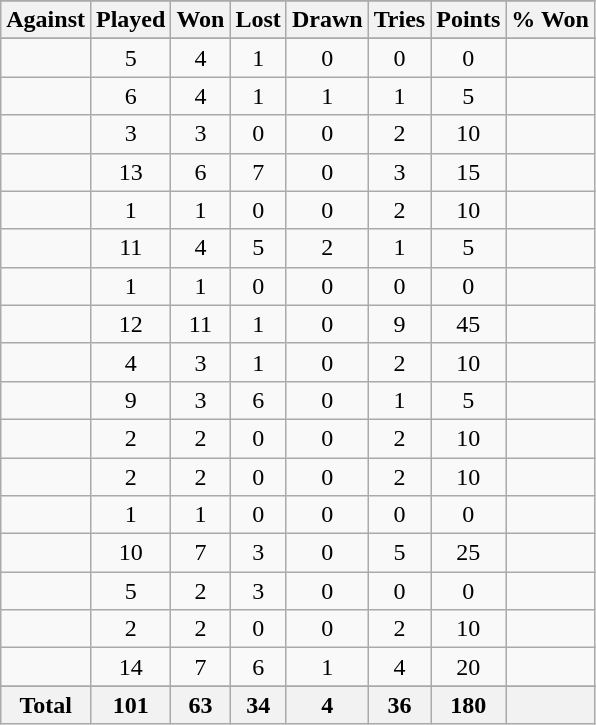<table class="sortable wikitable" style="text-align: center;">
<tr>
</tr>
<tr>
<th>Against</th>
<th>Played</th>
<th>Won</th>
<th>Lost</th>
<th>Drawn</th>
<th>Tries</th>
<th>Points</th>
<th>% Won</th>
</tr>
<tr bgcolor="#d0ffd0" align="center">
</tr>
<tr>
<td align="left"></td>
<td>5</td>
<td>4</td>
<td>1</td>
<td>0</td>
<td>0</td>
<td>0</td>
<td></td>
</tr>
<tr>
<td align="left"></td>
<td>6</td>
<td>4</td>
<td>1</td>
<td>1</td>
<td>1</td>
<td>5</td>
<td></td>
</tr>
<tr>
<td align="left"></td>
<td>3</td>
<td>3</td>
<td>0</td>
<td>0</td>
<td>2</td>
<td>10</td>
<td></td>
</tr>
<tr>
<td align="left"></td>
<td>13</td>
<td>6</td>
<td>7</td>
<td>0</td>
<td>3</td>
<td>15</td>
<td></td>
</tr>
<tr>
<td align="left"></td>
<td>1</td>
<td>1</td>
<td>0</td>
<td>0</td>
<td>2</td>
<td>10</td>
<td></td>
</tr>
<tr>
<td align="left"></td>
<td>11</td>
<td>4</td>
<td>5</td>
<td>2</td>
<td>1</td>
<td>5</td>
<td></td>
</tr>
<tr>
<td align="left"></td>
<td>1</td>
<td>1</td>
<td>0</td>
<td>0</td>
<td>0</td>
<td>0</td>
<td></td>
</tr>
<tr>
<td align="left"></td>
<td>12</td>
<td>11</td>
<td>1</td>
<td>0</td>
<td>9</td>
<td>45</td>
<td></td>
</tr>
<tr>
<td align="left"></td>
<td>4</td>
<td>3</td>
<td>1</td>
<td>0</td>
<td>2</td>
<td>10</td>
<td></td>
</tr>
<tr>
<td align="left"></td>
<td>9</td>
<td>3</td>
<td>6</td>
<td>0</td>
<td>1</td>
<td>5</td>
<td></td>
</tr>
<tr>
<td align="left"></td>
<td>2</td>
<td>2</td>
<td>0</td>
<td>0</td>
<td>2</td>
<td>10</td>
<td></td>
</tr>
<tr>
<td align="left"></td>
<td>2</td>
<td>2</td>
<td>0</td>
<td>0</td>
<td>2</td>
<td>10</td>
<td></td>
</tr>
<tr>
<td align="left"></td>
<td>1</td>
<td>1</td>
<td>0</td>
<td>0</td>
<td>0</td>
<td>0</td>
<td></td>
</tr>
<tr>
<td align="left"></td>
<td>10</td>
<td>7</td>
<td>3</td>
<td>0</td>
<td>5</td>
<td>25</td>
<td></td>
</tr>
<tr>
<td align="left"></td>
<td>5</td>
<td>2</td>
<td>3</td>
<td>0</td>
<td>0</td>
<td>0</td>
<td></td>
</tr>
<tr>
<td align="left"></td>
<td>2</td>
<td>2</td>
<td>0</td>
<td>0</td>
<td>2</td>
<td>10</td>
<td></td>
</tr>
<tr>
<td align="left"></td>
<td>14</td>
<td>7</td>
<td>6</td>
<td>1</td>
<td>4</td>
<td>20</td>
<td></td>
</tr>
<tr>
</tr>
<tr class="sortbottom">
<th>Total</th>
<th>101</th>
<th>63</th>
<th>34</th>
<th>4</th>
<th>36</th>
<th>180</th>
<th></th>
</tr>
</table>
